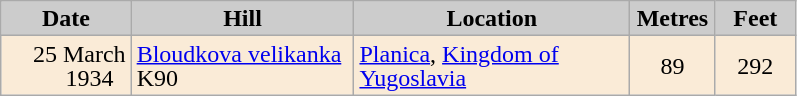<table class="wikitable sortable" style="text-align:left; line-height:16px; width:42%;">
<tr>
<th style="background-color: #ccc;" width="88">Date</th>
<th style="background-color: #ccc;" width="157">Hill</th>
<th style="background-color: #ccc;" width="200">Location</th>
<th style="background-color: #ccc;" width="50">Metres</th>
<th style="background-color: #ccc;" width="50">Feet</th>
</tr>
<tr bgcolor=#FAEBD7>
<td align=right>25 March 1934  </td>
<td><a href='#'>Bloudkova velikanka</a> K90</td>
<td><a href='#'>Planica</a>, <a href='#'>Kingdom of Yugoslavia</a></td>
<td align=center>89</td>
<td align=center>292</td>
</tr>
</table>
